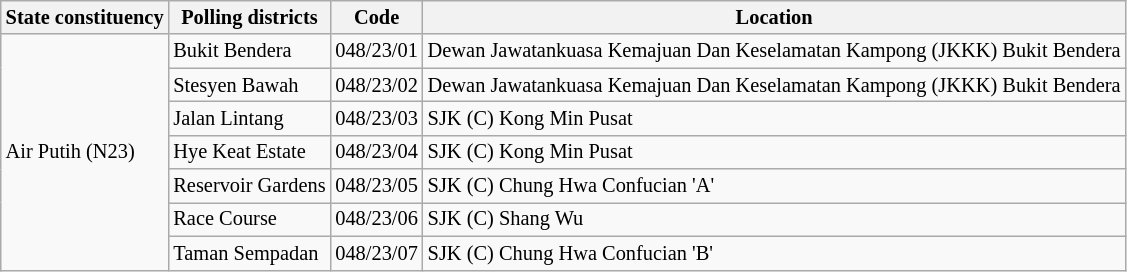<table class="wikitable sortable mw-collapsible" style="white-space:nowrap;font-size:85%">
<tr>
<th>State constituency</th>
<th>Polling districts</th>
<th>Code</th>
<th>Location</th>
</tr>
<tr>
<td rowspan="7">Air Putih (N23)</td>
<td>Bukit Bendera</td>
<td>048/23/01</td>
<td>Dewan Jawatankuasa Kemajuan Dan Keselamatan Kampong (JKKK) Bukit Bendera</td>
</tr>
<tr>
<td>Stesyen Bawah</td>
<td>048/23/02</td>
<td>Dewan Jawatankuasa Kemajuan Dan Keselamatan Kampong (JKKK) Bukit Bendera</td>
</tr>
<tr>
<td>Jalan Lintang</td>
<td>048/23/03</td>
<td>SJK (C) Kong Min Pusat</td>
</tr>
<tr>
<td>Hye Keat Estate</td>
<td>048/23/04</td>
<td>SJK (C) Kong Min Pusat</td>
</tr>
<tr>
<td>Reservoir Gardens</td>
<td>048/23/05</td>
<td>SJK (C) Chung Hwa Confucian 'A'</td>
</tr>
<tr>
<td>Race Course</td>
<td>048/23/06</td>
<td>SJK (C) Shang Wu</td>
</tr>
<tr>
<td>Taman Sempadan</td>
<td>048/23/07</td>
<td>SJK (C) Chung Hwa Confucian 'B'</td>
</tr>
</table>
